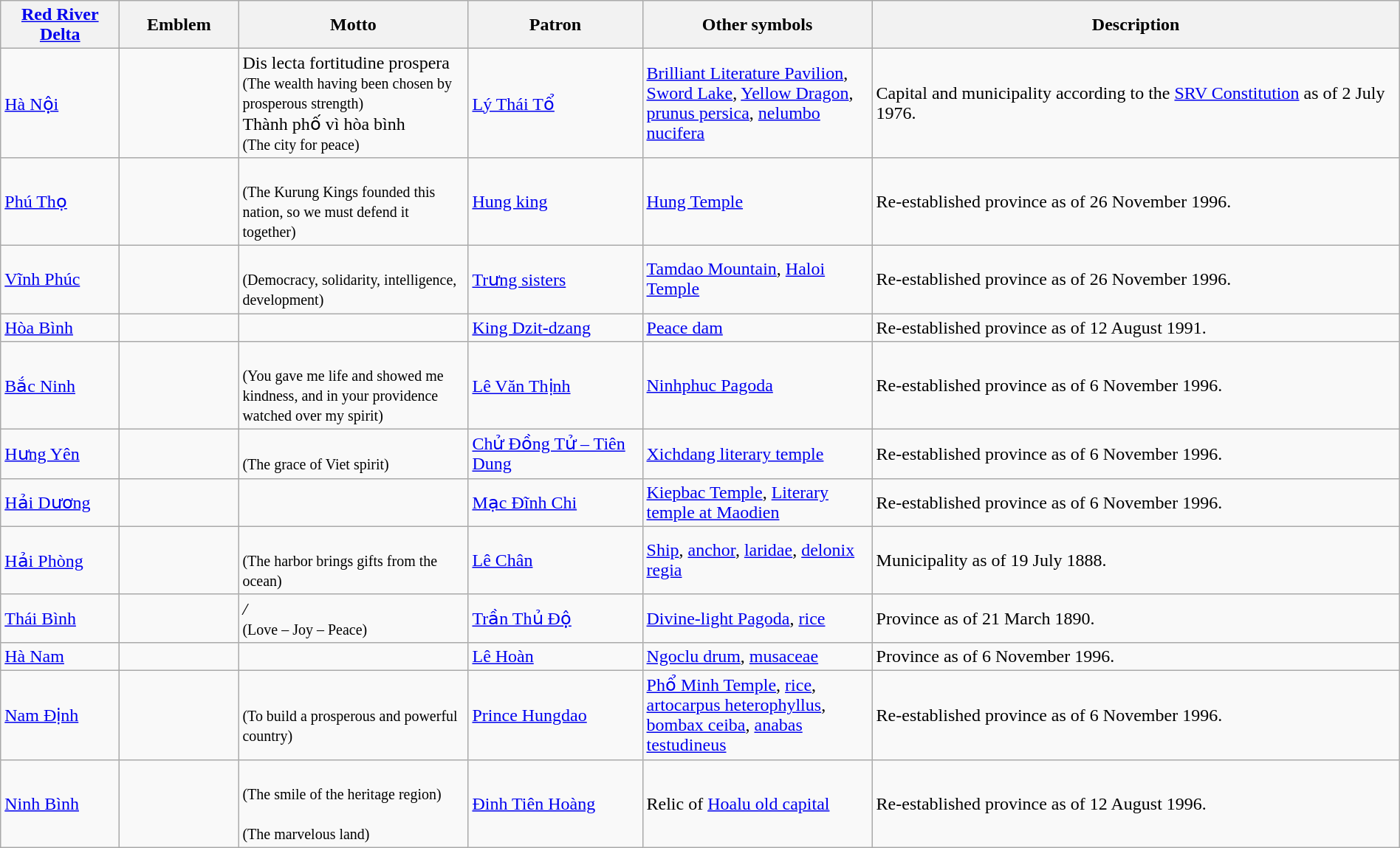<table class="wikitable" style="width:100%">
<tr>
<th width="100px"><a href='#'>Red River Delta</a></th>
<th width="100px">Emblem</th>
<th width="200px">Motto</th>
<th width="150px">Patron</th>
<th width="200px">Other symbols</th>
<th style="min-width:100px">Description</th>
</tr>
<tr>
<td><a href='#'>Hà Nội</a></td>
<td></td>
<td>Dis lecta fortitudine prospera<br><small>(The wealth having been chosen by prosperous strength)</small><br>Thành phố vì hòa bình<br><small>(The city for peace)</small></td>
<td><a href='#'>Lý Thái Tổ</a></td>
<td><a href='#'>Brilliant Literature Pavilion</a>, <a href='#'>Sword Lake</a>, <a href='#'>Yellow Dragon</a>, <a href='#'>prunus persica</a>, <a href='#'>nelumbo nucifera</a></td>
<td>Capital and municipality according to the <a href='#'>SRV Constitution</a> as of 2 July 1976.</td>
</tr>
<tr>
<td><a href='#'>Phú Thọ</a></td>
<td></td>
<td><br><small>(The Kurung Kings founded this nation, so we must defend it together)</small></td>
<td><a href='#'>Hung king</a></td>
<td><a href='#'>Hung Temple</a></td>
<td>Re-established province as of 26 November 1996.</td>
</tr>
<tr>
<td><a href='#'>Vĩnh Phúc</a></td>
<td></td>
<td><br><small>(Democracy, solidarity, intelligence, development)</small></td>
<td><a href='#'>Trưng sisters</a></td>
<td><a href='#'>Tamdao Mountain</a>, <a href='#'>Haloi Temple</a></td>
<td>Re-established province as of 26 November 1996.</td>
</tr>
<tr>
<td><a href='#'>Hòa Bình</a></td>
<td></td>
<td></td>
<td><a href='#'>King Dzit-dzang</a></td>
<td><a href='#'>Peace dam</a></td>
<td>Re-established province as of 12 August 1991.</td>
</tr>
<tr>
<td><a href='#'>Bắc Ninh</a></td>
<td></td>
<td><br><small>(You gave me life and showed me kindness, and in your providence watched over my spirit)</small></td>
<td><a href='#'>Lê Văn Thịnh</a></td>
<td><a href='#'>Ninhphuc Pagoda</a></td>
<td>Re-established province as of 6 November 1996.</td>
</tr>
<tr>
<td><a href='#'>Hưng Yên</a></td>
<td></td>
<td><br><small>(The grace of Viet spirit)</small></td>
<td><a href='#'>Chử Đồng Tử – Tiên Dung</a></td>
<td><a href='#'>Xichdang literary temple</a></td>
<td>Re-established province as of 6 November 1996.</td>
</tr>
<tr>
<td><a href='#'>Hải Dương</a></td>
<td></td>
<td></td>
<td><a href='#'>Mạc Đĩnh Chi</a></td>
<td><a href='#'>Kiepbac Temple</a>, <a href='#'>Literary temple at Maodien</a></td>
<td>Re-established province as of 6 November 1996.</td>
</tr>
<tr>
<td><a href='#'>Hải Phòng</a></td>
<td></td>
<td><br><small>(The harbor brings gifts from the ocean)</small></td>
<td><a href='#'>Lê Chân</a></td>
<td><a href='#'>Ship</a>, <a href='#'>anchor</a>, <a href='#'>laridae</a>, <a href='#'>delonix regia</a></td>
<td>Municipality as of 19 July 1888.</td>
</tr>
<tr>
<td><a href='#'>Thái Bình</a></td>
<td></td>
<td> <em>/</em> <br><small>(Love – Joy – Peace)</small></td>
<td><a href='#'>Trần Thủ Độ</a></td>
<td><a href='#'>Divine-light Pagoda</a>, <a href='#'>rice</a></td>
<td>Province as of 21 March 1890.</td>
</tr>
<tr>
<td><a href='#'>Hà Nam</a></td>
<td></td>
<td></td>
<td><a href='#'>Lê Hoàn</a></td>
<td><a href='#'>Ngoclu drum</a>, <a href='#'>musaceae</a></td>
<td>Province as of 6 November 1996.</td>
</tr>
<tr>
<td><a href='#'>Nam Định</a></td>
<td></td>
<td><br><small>(To build a prosperous and powerful country)</small></td>
<td><a href='#'>Prince Hungdao</a></td>
<td><a href='#'>Phổ Minh Temple</a>, <a href='#'>rice</a>, <a href='#'>artocarpus heterophyllus</a>, <a href='#'>bombax ceiba</a>, <a href='#'>anabas testudineus</a></td>
<td>Re-established province as of 6 November 1996.</td>
</tr>
<tr>
<td><a href='#'>Ninh Bình</a></td>
<td></td>
<td><br><small>(The smile of the heritage region)</small><br><br><small>(The marvelous land)</small></td>
<td><a href='#'>Đinh Tiên Hoàng</a></td>
<td>Relic of <a href='#'>Hoalu old capital</a></td>
<td>Re-established province as of 12 August 1996.</td>
</tr>
</table>
